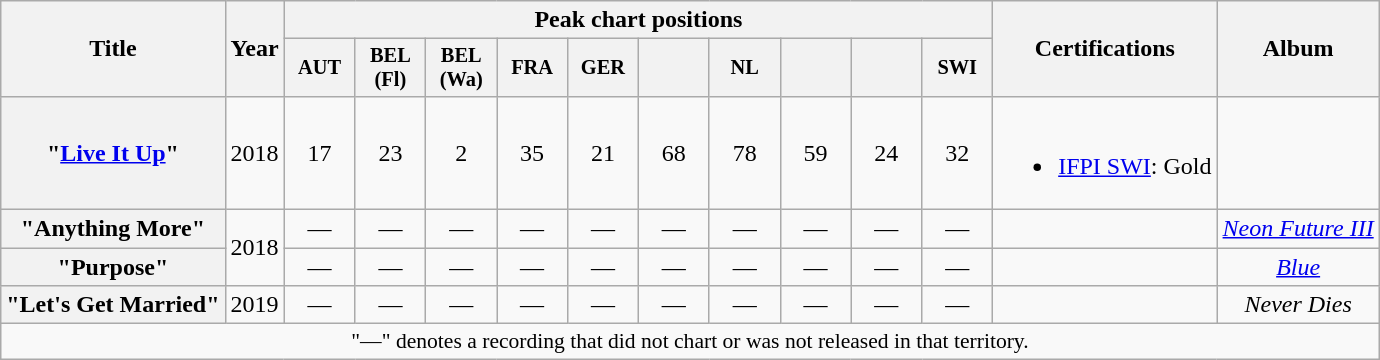<table class="wikitable plainrowheaders" style="text-align:center;">
<tr>
<th scope="col" rowspan="2">Title</th>
<th scope="col" rowspan="2">Year</th>
<th scope="col" colspan="10">Peak chart positions</th>
<th scope="col" rowspan="2">Certifications</th>
<th scope="col" rowspan="2">Album</th>
</tr>
<tr>
<th style="width:3em; font-size:85%;">AUT<br></th>
<th style="width:3em; font-size:85%;">BEL<br>(Fl)<br></th>
<th style="width:3em; font-size:85%;">BEL<br>(Wa)<br></th>
<th style="width:3em; font-size:85%;">FRA<br></th>
<th style="width:3em; font-size:85%;">GER<br></th>
<th style="width:3em; font-size:85%;"><a href='#'></a><br></th>
<th style="width:3em; font-size:85%;">NL<br></th>
<th style="width:3em; font-size:85%;"><a href='#'></a><br></th>
<th style="width:3em; font-size:85%;"><a href='#'></a><br></th>
<th style="width:3em; font-size:85%;">SWI<br></th>
</tr>
<tr>
<th scope="row">"<a href='#'>Live It Up</a>"<br></th>
<td>2018</td>
<td>17</td>
<td>23</td>
<td>2</td>
<td>35</td>
<td>21</td>
<td>68</td>
<td>78</td>
<td>59</td>
<td>24</td>
<td>32</td>
<td><br><ul><li><a href='#'>IFPI SWI</a>: Gold</li></ul></td>
<td></td>
</tr>
<tr>
<th scope="row">"Anything More"<br></th>
<td rowspan="2">2018</td>
<td>—</td>
<td>—</td>
<td>—</td>
<td>—</td>
<td>—</td>
<td>—</td>
<td>—</td>
<td>—</td>
<td>—</td>
<td>—</td>
<td></td>
<td><em><a href='#'>Neon Future III</a></em></td>
</tr>
<tr>
<th scope="row">"Purpose"<br></th>
<td>—</td>
<td>—</td>
<td>—</td>
<td>—</td>
<td>—</td>
<td>—</td>
<td>—</td>
<td>—</td>
<td>—</td>
<td>—</td>
<td></td>
<td><em><a href='#'>Blue</a></em></td>
</tr>
<tr>
<th scope="row">"Let's Get Married"<br></th>
<td>2019</td>
<td>—</td>
<td>—</td>
<td>—</td>
<td>—</td>
<td>—</td>
<td>—</td>
<td>—</td>
<td>—</td>
<td>—</td>
<td>—</td>
<td></td>
<td><em>Never Dies</em></td>
</tr>
<tr>
<td colspan="15" style="font-size:90%">"—" denotes a recording that did not chart or was not released in that territory.</td>
</tr>
</table>
